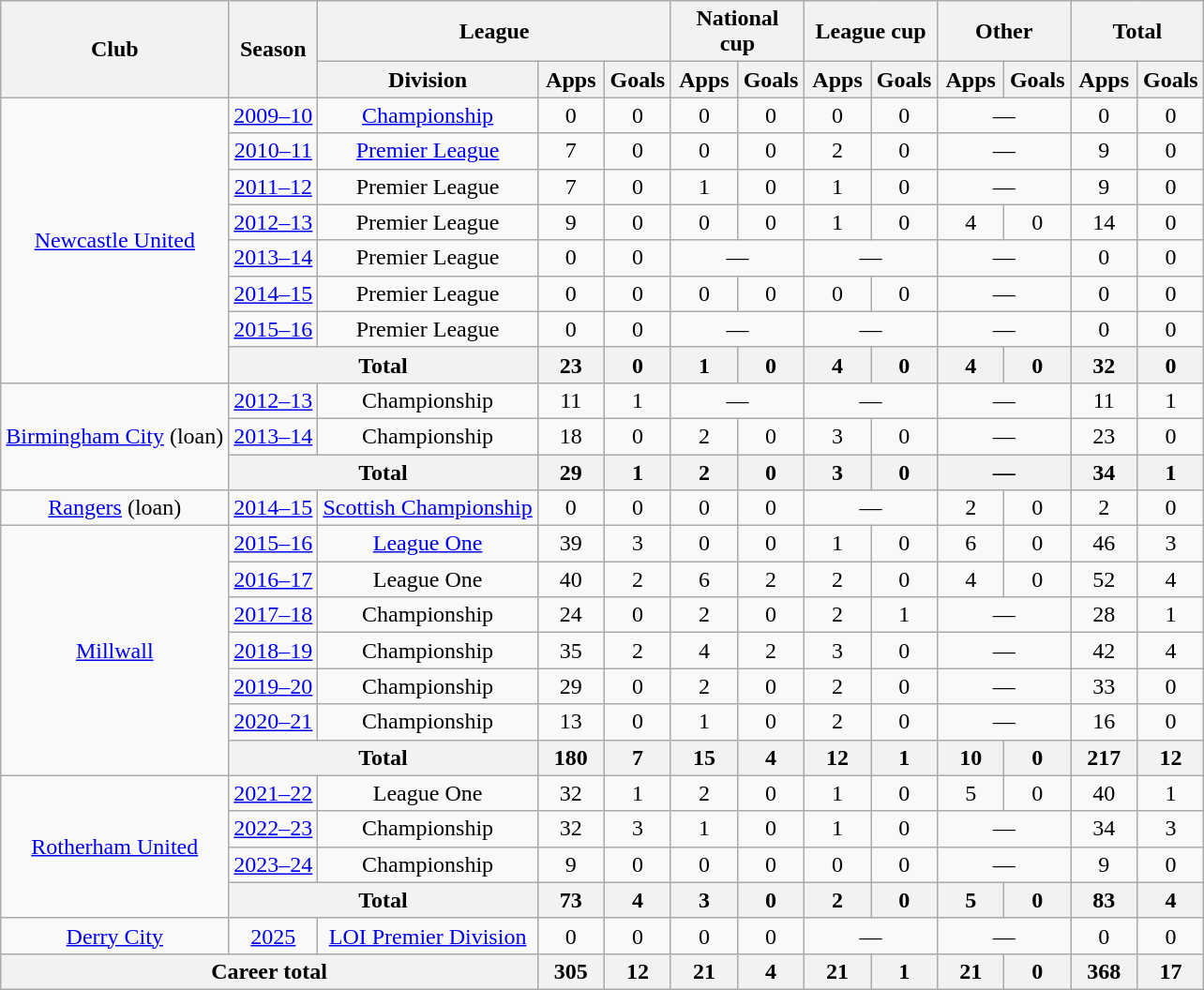<table class="wikitable" style="text-align:center">
<tr>
<th rowspan=2>Club</th>
<th rowspan=2>Season</th>
<th colspan=3>League</th>
<th colspan=2>National cup</th>
<th colspan=2>League cup</th>
<th colspan=2>Other</th>
<th colspan=2>Total</th>
</tr>
<tr>
<th>Division</th>
<th width=40>Apps</th>
<th width=40>Goals</th>
<th width=40>Apps</th>
<th width=40>Goals</th>
<th width=40>Apps</th>
<th width=40>Goals</th>
<th width=40>Apps</th>
<th width=40>Goals</th>
<th width=40>Apps</th>
<th width=40>Goals</th>
</tr>
<tr>
<td rowspan=8><a href='#'>Newcastle United</a></td>
<td><a href='#'>2009–10</a></td>
<td><a href='#'>Championship</a></td>
<td>0</td>
<td>0</td>
<td>0</td>
<td>0</td>
<td>0</td>
<td>0</td>
<td colspan=2>—</td>
<td>0</td>
<td>0</td>
</tr>
<tr>
<td><a href='#'>2010–11</a></td>
<td><a href='#'>Premier League</a></td>
<td>7</td>
<td>0</td>
<td>0</td>
<td>0</td>
<td>2</td>
<td>0</td>
<td colspan=2>—</td>
<td>9</td>
<td>0</td>
</tr>
<tr>
<td><a href='#'>2011–12</a></td>
<td>Premier League</td>
<td>7</td>
<td>0</td>
<td>1</td>
<td>0</td>
<td>1</td>
<td>0</td>
<td colspan=2>—</td>
<td>9</td>
<td>0</td>
</tr>
<tr>
<td><a href='#'>2012–13</a></td>
<td>Premier League</td>
<td>9</td>
<td>0</td>
<td>0</td>
<td>0</td>
<td>1</td>
<td>0</td>
<td>4</td>
<td>0</td>
<td>14</td>
<td>0</td>
</tr>
<tr>
<td><a href='#'>2013–14</a></td>
<td>Premier League</td>
<td>0</td>
<td>0</td>
<td colspan=2>—</td>
<td colspan=2>—</td>
<td colspan=2>—</td>
<td>0</td>
<td>0</td>
</tr>
<tr>
<td><a href='#'>2014–15</a></td>
<td>Premier League</td>
<td>0</td>
<td>0</td>
<td>0</td>
<td>0</td>
<td>0</td>
<td>0</td>
<td colspan=2>—</td>
<td>0</td>
<td>0</td>
</tr>
<tr>
<td><a href='#'>2015–16</a></td>
<td>Premier League</td>
<td>0</td>
<td>0</td>
<td colspan=2>—</td>
<td colspan=2>—</td>
<td colspan=2>—</td>
<td>0</td>
<td>0</td>
</tr>
<tr>
<th colspan=2>Total</th>
<th>23</th>
<th>0</th>
<th>1</th>
<th>0</th>
<th>4</th>
<th>0</th>
<th>4</th>
<th>0</th>
<th>32</th>
<th>0</th>
</tr>
<tr>
<td rowspan=3><a href='#'>Birmingham City</a> (loan)</td>
<td><a href='#'>2012–13</a></td>
<td>Championship</td>
<td>11</td>
<td>1</td>
<td colspan=2>—</td>
<td colspan=2>—</td>
<td colspan=2>—</td>
<td>11</td>
<td>1</td>
</tr>
<tr>
<td><a href='#'>2013–14</a></td>
<td>Championship</td>
<td>18</td>
<td>0</td>
<td>2</td>
<td>0</td>
<td>3</td>
<td>0</td>
<td colspan=2>—</td>
<td>23</td>
<td>0</td>
</tr>
<tr>
<th colspan=2>Total</th>
<th>29</th>
<th>1</th>
<th>2</th>
<th>0</th>
<th>3</th>
<th>0</th>
<th colspan=2>—</th>
<th>34</th>
<th>1</th>
</tr>
<tr>
<td><a href='#'>Rangers</a> (loan)</td>
<td><a href='#'>2014–15</a></td>
<td><a href='#'>Scottish Championship</a></td>
<td>0</td>
<td>0</td>
<td>0</td>
<td>0</td>
<td colspan=2>—</td>
<td>2</td>
<td>0</td>
<td>2</td>
<td>0</td>
</tr>
<tr>
<td rowspan="7"><a href='#'>Millwall</a></td>
<td><a href='#'>2015–16</a></td>
<td><a href='#'>League One</a></td>
<td>39</td>
<td>3</td>
<td>0</td>
<td>0</td>
<td>1</td>
<td>0</td>
<td>6</td>
<td>0</td>
<td>46</td>
<td>3</td>
</tr>
<tr>
<td><a href='#'>2016–17</a></td>
<td>League One</td>
<td>40</td>
<td>2</td>
<td>6</td>
<td>2</td>
<td>2</td>
<td>0</td>
<td>4</td>
<td>0</td>
<td>52</td>
<td>4</td>
</tr>
<tr>
<td><a href='#'>2017–18</a></td>
<td>Championship</td>
<td>24</td>
<td>0</td>
<td>2</td>
<td>0</td>
<td>2</td>
<td>1</td>
<td colspan=2>—</td>
<td>28</td>
<td>1</td>
</tr>
<tr>
<td><a href='#'>2018–19</a></td>
<td>Championship</td>
<td>35</td>
<td>2</td>
<td>4</td>
<td>2</td>
<td>3</td>
<td>0</td>
<td colspan=2>—</td>
<td>42</td>
<td>4</td>
</tr>
<tr>
<td><a href='#'>2019–20</a></td>
<td>Championship</td>
<td>29</td>
<td>0</td>
<td>2</td>
<td>0</td>
<td>2</td>
<td>0</td>
<td colspan=2>—</td>
<td>33</td>
<td>0</td>
</tr>
<tr>
<td><a href='#'>2020–21</a></td>
<td>Championship</td>
<td>13</td>
<td>0</td>
<td>1</td>
<td>0</td>
<td>2</td>
<td>0</td>
<td colspan=2>—</td>
<td>16</td>
<td>0</td>
</tr>
<tr>
<th colspan="2">Total</th>
<th>180</th>
<th>7</th>
<th>15</th>
<th>4</th>
<th>12</th>
<th>1</th>
<th>10</th>
<th>0</th>
<th>217</th>
<th>12</th>
</tr>
<tr>
<td rowspan=4><a href='#'>Rotherham United</a></td>
<td><a href='#'>2021–22</a></td>
<td>League One</td>
<td>32</td>
<td>1</td>
<td>2</td>
<td>0</td>
<td>1</td>
<td>0</td>
<td>5</td>
<td>0</td>
<td>40</td>
<td>1</td>
</tr>
<tr>
<td><a href='#'>2022–23</a></td>
<td>Championship</td>
<td>32</td>
<td>3</td>
<td>1</td>
<td>0</td>
<td>1</td>
<td>0</td>
<td colspan=2>—</td>
<td>34</td>
<td>3</td>
</tr>
<tr>
<td><a href='#'>2023–24</a></td>
<td>Championship</td>
<td>9</td>
<td>0</td>
<td>0</td>
<td>0</td>
<td>0</td>
<td>0</td>
<td colspan=2>—</td>
<td>9</td>
<td>0</td>
</tr>
<tr>
<th colspan="2">Total</th>
<th>73</th>
<th>4</th>
<th>3</th>
<th>0</th>
<th>2</th>
<th>0</th>
<th>5</th>
<th>0</th>
<th>83</th>
<th>4</th>
</tr>
<tr>
<td><a href='#'>Derry City</a></td>
<td><a href='#'>2025</a></td>
<td><a href='#'>LOI Premier Division</a></td>
<td>0</td>
<td>0</td>
<td>0</td>
<td>0</td>
<td colspan=2>—</td>
<td colspan=2>—</td>
<td>0</td>
<td>0</td>
</tr>
<tr>
<th colspan=3>Career total</th>
<th>305</th>
<th>12</th>
<th>21</th>
<th>4</th>
<th>21</th>
<th>1</th>
<th>21</th>
<th>0</th>
<th>368</th>
<th>17</th>
</tr>
</table>
